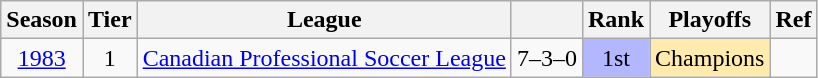<table class="wikitable" style="text-align: center;">
<tr>
<th>Season</th>
<th>Tier</th>
<th>League</th>
<th></th>
<th>Rank</th>
<th>Playoffs</th>
<th>Ref</th>
</tr>
<tr>
<td><a href='#'>1983</a></td>
<td>1</td>
<td><a href='#'>Canadian Professional Soccer League</a></td>
<td>7–3–0</td>
<td bgcolor="B3B7FF">1st</td>
<td bgcolor="FFEBAD">Champions</td>
<td></td>
</tr>
</table>
